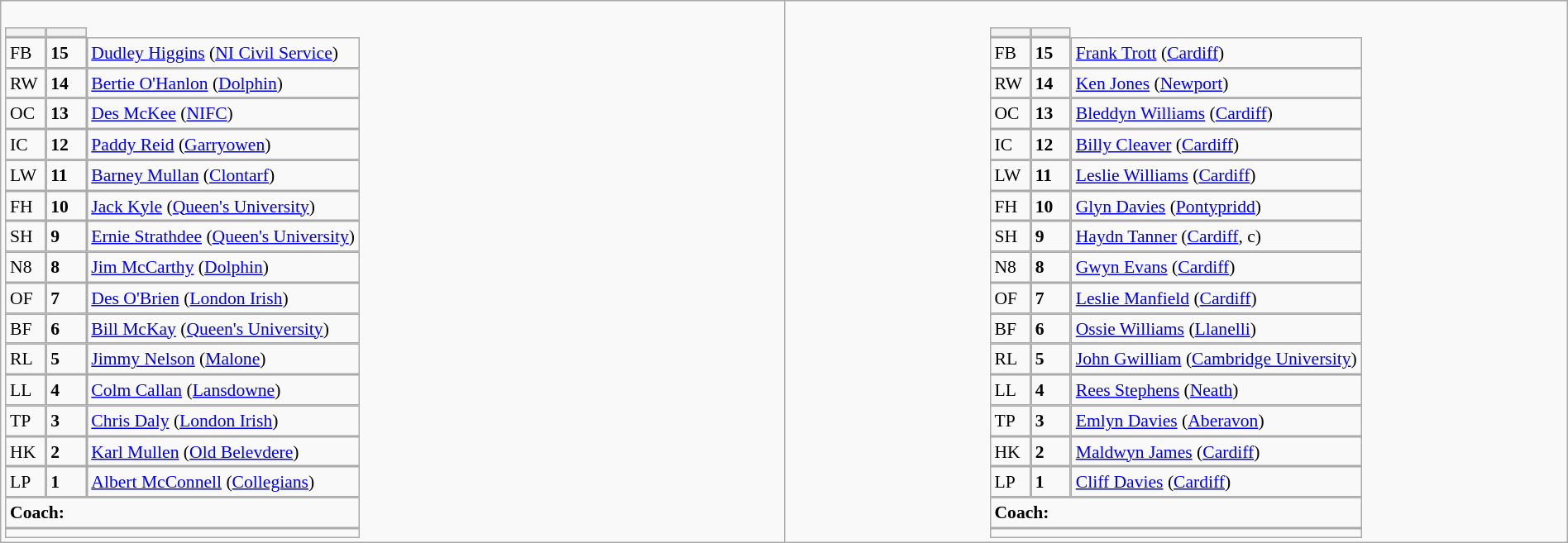<table width="100%" class="wikitable mw-collapsible mw-collapsed">
<tr>
<td valign="top" width="50%"><br><table style="font-size: 90%" cellspacing="0" cellpadding="0">
<tr>
<th width="25"></th>
<th width="25"></th>
</tr>
<tr>
<td>FB</td>
<td><strong>15</strong></td>
<td> <a href='#'>Dudley Higgins</a> (<a href='#'>NI Civil Service</a>)</td>
</tr>
<tr>
<td>RW</td>
<td><strong>14</strong></td>
<td> <a href='#'>Bertie O'Hanlon</a> (<a href='#'>Dolphin</a>)</td>
</tr>
<tr>
<td>OC</td>
<td><strong>13</strong></td>
<td> <a href='#'>Des McKee</a> (<a href='#'>NIFC</a>)</td>
</tr>
<tr>
<td>IC</td>
<td><strong>12</strong></td>
<td> <a href='#'>Paddy Reid</a> (<a href='#'>Garryowen</a>)</td>
</tr>
<tr>
<td>LW</td>
<td><strong>11</strong></td>
<td> <a href='#'>Barney Mullan</a> (<a href='#'>Clontarf</a>)</td>
</tr>
<tr>
<td>FH</td>
<td><strong>10</strong></td>
<td> <a href='#'>Jack Kyle</a> (<a href='#'>Queen's University</a>)</td>
</tr>
<tr>
<td>SH</td>
<td><strong>9</strong></td>
<td> <a href='#'>Ernie Strathdee</a> (<a href='#'>Queen's University</a>)</td>
</tr>
<tr>
<td>N8</td>
<td><strong>8</strong></td>
<td> <a href='#'>Jim McCarthy</a> (<a href='#'>Dolphin</a>)</td>
</tr>
<tr>
<td>OF</td>
<td><strong>7</strong></td>
<td> <a href='#'>Des O'Brien</a> (<a href='#'>London Irish</a>)</td>
</tr>
<tr>
<td>BF</td>
<td><strong>6</strong></td>
<td> <a href='#'>Bill McKay</a> (<a href='#'>Queen's University</a>)</td>
</tr>
<tr>
<td>RL</td>
<td><strong>5</strong></td>
<td> <a href='#'>Jimmy Nelson</a> (<a href='#'>Malone</a>)</td>
</tr>
<tr>
<td>LL</td>
<td><strong>4</strong></td>
<td> <a href='#'>Colm Callan</a> (<a href='#'>Lansdowne</a>)</td>
</tr>
<tr>
<td>TP</td>
<td><strong>3</strong></td>
<td> <a href='#'>Chris Daly</a> (<a href='#'>London Irish</a>)</td>
</tr>
<tr>
<td>HK</td>
<td><strong>2</strong></td>
<td> <a href='#'>Karl Mullen</a> (<a href='#'>Old Belevdere</a>)</td>
</tr>
<tr>
<td>LP</td>
<td><strong>1</strong></td>
<td> <a href='#'>Albert McConnell</a> (<a href='#'>Collegians</a>)</td>
</tr>
<tr>
<td colspan="4"><strong>Coach:</strong></td>
</tr>
<tr>
<td colspan="4"></td>
</tr>
</table>
</td>
<td valign="top" width="50%"><br><table style="font-size: 90%" cellspacing="0" cellpadding="0" align="center">
<tr>
<th width="25"></th>
<th width="25"></th>
</tr>
<tr>
<td>FB</td>
<td><strong>15</strong></td>
<td><a href='#'>Frank Trott</a> (<a href='#'>Cardiff</a>)</td>
</tr>
<tr>
<td>RW</td>
<td><strong>14</strong></td>
<td><a href='#'>Ken Jones</a> (<a href='#'>Newport</a>)</td>
</tr>
<tr>
<td>OC</td>
<td><strong>13</strong></td>
<td><a href='#'>Bleddyn Williams</a> (<a href='#'>Cardiff</a>)</td>
</tr>
<tr>
<td>IC</td>
<td><strong>12</strong></td>
<td><a href='#'>Billy Cleaver</a> (<a href='#'>Cardiff</a>)</td>
</tr>
<tr>
<td>LW</td>
<td><strong>11</strong></td>
<td><a href='#'>Leslie Williams</a> (<a href='#'>Cardiff</a>)</td>
</tr>
<tr>
<td>FH</td>
<td><strong>10</strong></td>
<td><a href='#'>Glyn Davies</a> (<a href='#'>Pontypridd</a>)</td>
</tr>
<tr>
<td>SH</td>
<td><strong>9</strong></td>
<td><a href='#'>Haydn Tanner</a> (<a href='#'>Cardiff</a>, c)</td>
</tr>
<tr>
<td>N8</td>
<td><strong>8</strong></td>
<td><a href='#'>Gwyn Evans</a> (<a href='#'>Cardiff</a>)</td>
</tr>
<tr>
<td>OF</td>
<td><strong>7</strong></td>
<td><a href='#'>Leslie Manfield</a> (<a href='#'>Cardiff</a>)</td>
</tr>
<tr>
<td>BF</td>
<td><strong>6</strong></td>
<td><a href='#'>Ossie Williams</a> (<a href='#'>Llanelli</a>)</td>
</tr>
<tr>
<td>RL</td>
<td><strong>5</strong></td>
<td><a href='#'>John Gwilliam</a> (<a href='#'>Cambridge University</a>)</td>
</tr>
<tr>
<td>LL</td>
<td><strong>4</strong></td>
<td><a href='#'>Rees Stephens</a> (<a href='#'>Neath</a>)</td>
</tr>
<tr>
<td>TP</td>
<td><strong>3</strong></td>
<td><a href='#'>Emlyn Davies</a> (<a href='#'>Aberavon</a>)</td>
</tr>
<tr>
<td>HK</td>
<td><strong>2</strong></td>
<td><a href='#'>Maldwyn James</a> (<a href='#'>Cardiff</a>)</td>
</tr>
<tr>
<td>LP</td>
<td><strong>1</strong></td>
<td><a href='#'>Cliff Davies</a> (<a href='#'>Cardiff</a>)</td>
</tr>
<tr>
<td colspan="4"><strong>Coach:</strong></td>
</tr>
<tr>
<td colspan="4"></td>
</tr>
</table>
</td>
</tr>
</table>
